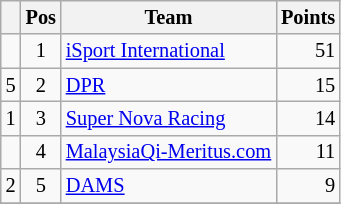<table class="wikitable" style="font-size:85%;">
<tr>
<th></th>
<th>Pos</th>
<th>Team</th>
<th>Points</th>
</tr>
<tr>
<td align="left"></td>
<td align="center">1</td>
<td> <a href='#'>iSport International</a></td>
<td align="right">51</td>
</tr>
<tr>
<td align="left"> 5</td>
<td align="center">2</td>
<td> <a href='#'>DPR</a></td>
<td align="right">15</td>
</tr>
<tr>
<td align="left"> 1</td>
<td align="center">3</td>
<td> <a href='#'>Super Nova Racing</a></td>
<td align="right">14</td>
</tr>
<tr>
<td align="left"></td>
<td align="center">4</td>
<td> <a href='#'>MalaysiaQi-Meritus.com</a></td>
<td align="right">11</td>
</tr>
<tr>
<td align="left"> 2</td>
<td align="center">5</td>
<td> <a href='#'>DAMS</a></td>
<td align="right">9</td>
</tr>
<tr>
</tr>
</table>
